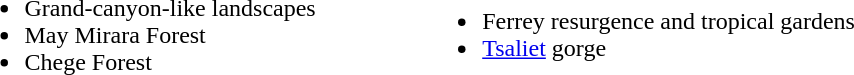<table>
<tr>
<td><br><ul><li>Grand-canyon-like landscapes</li><li>May Mirara Forest</li><li>Chege Forest</li></ul></td>
<td WIDTH="63"></td>
<td><br><ul><li>Ferrey resurgence and tropical gardens</li><li><a href='#'>Tsaliet</a> gorge</li></ul></td>
</tr>
</table>
